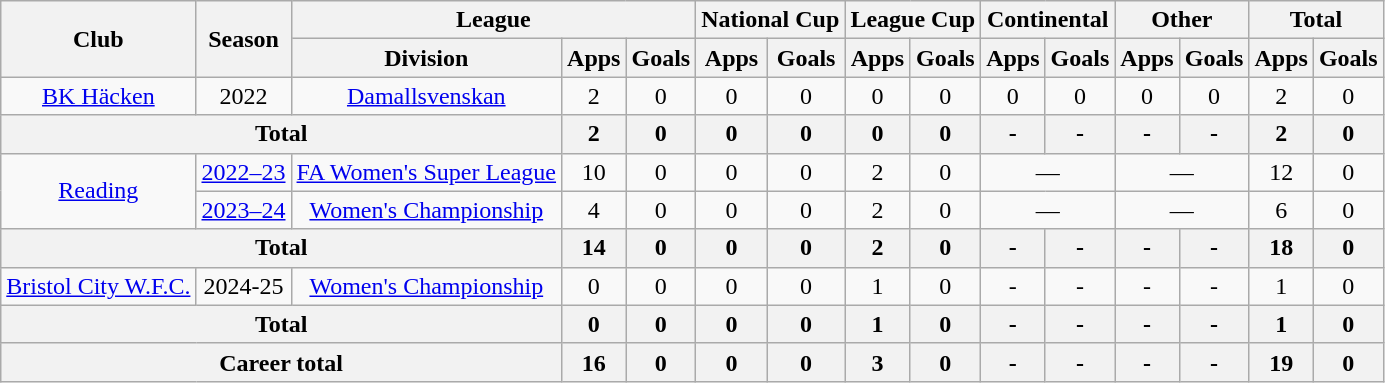<table class="wikitable" style="text-align:center">
<tr>
<th rowspan="2">Club</th>
<th rowspan="2">Season</th>
<th colspan="3">League</th>
<th colspan="2">National Cup</th>
<th colspan="2">League Cup</th>
<th colspan="2">Continental</th>
<th colspan="2">Other</th>
<th colspan="2">Total</th>
</tr>
<tr>
<th>Division</th>
<th>Apps</th>
<th>Goals</th>
<th>Apps</th>
<th>Goals</th>
<th>Apps</th>
<th>Goals</th>
<th>Apps</th>
<th>Goals</th>
<th>Apps</th>
<th>Goals</th>
<th>Apps</th>
<th>Goals</th>
</tr>
<tr>
<td><a href='#'>BK Häcken</a></td>
<td>2022</td>
<td><a href='#'>Damallsvenskan</a></td>
<td>2</td>
<td>0</td>
<td>0</td>
<td>0</td>
<td>0</td>
<td>0</td>
<td>0</td>
<td>0</td>
<td>0</td>
<td>0</td>
<td>2</td>
<td>0</td>
</tr>
<tr>
<th colspan="3">Total</th>
<th>2</th>
<th>0</th>
<th>0</th>
<th>0</th>
<th>0</th>
<th>0</th>
<th>-</th>
<th>-</th>
<th>-</th>
<th>-</th>
<th>2</th>
<th>0</th>
</tr>
<tr>
<td rowspan="2"><a href='#'>Reading</a></td>
<td><a href='#'>2022–23</a></td>
<td><a href='#'>FA Women's Super League</a></td>
<td>10</td>
<td>0</td>
<td>0</td>
<td>0</td>
<td>2</td>
<td>0</td>
<td colspan="2">—</td>
<td colspan="2">—</td>
<td>12</td>
<td>0</td>
</tr>
<tr>
<td><a href='#'>2023–24</a></td>
<td><a href='#'>Women's Championship</a></td>
<td>4</td>
<td>0</td>
<td>0</td>
<td>0</td>
<td>2</td>
<td>0</td>
<td colspan="2">—</td>
<td colspan="2">—</td>
<td>6</td>
<td>0</td>
</tr>
<tr>
<th colspan="3">Total</th>
<th>14</th>
<th>0</th>
<th>0</th>
<th>0</th>
<th>2</th>
<th>0</th>
<th>-</th>
<th>-</th>
<th>-</th>
<th>-</th>
<th>18</th>
<th>0</th>
</tr>
<tr>
<td><a href='#'>Bristol City W.F.C.</a></td>
<td>2024-25</td>
<td><a href='#'>Women's Championship</a></td>
<td>0</td>
<td>0</td>
<td>0</td>
<td>0</td>
<td>1</td>
<td>0</td>
<td>-</td>
<td>-</td>
<td>-</td>
<td>-</td>
<td>1</td>
<td>0</td>
</tr>
<tr>
<th colspan="3">Total</th>
<th>0</th>
<th>0</th>
<th>0</th>
<th>0</th>
<th>1</th>
<th>0</th>
<th>-</th>
<th>-</th>
<th>-</th>
<th>-</th>
<th>1</th>
<th>0</th>
</tr>
<tr>
<th colspan="3">Career total</th>
<th>16</th>
<th>0</th>
<th>0</th>
<th>0</th>
<th>3</th>
<th>0</th>
<th>-</th>
<th>-</th>
<th>-</th>
<th>-</th>
<th>19</th>
<th>0</th>
</tr>
</table>
